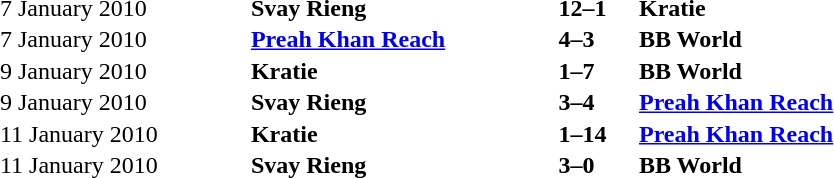<table width=50% cellspacing=1>
<tr>
<th></th>
<th></th>
<th></th>
</tr>
<tr>
<td>7 January 2010</td>
<td align=left><strong>Svay Rieng</strong></td>
<td align=left><strong>12–1</strong></td>
<td><strong>Kratie</strong></td>
</tr>
<tr>
<td>7 January 2010</td>
<td align=left><strong><a href='#'>Preah Khan Reach</a></strong></td>
<td align=left><strong>4–3</strong></td>
<td><strong>BB World</strong></td>
</tr>
<tr>
<td>9 January 2010</td>
<td align=left><strong>Kratie</strong></td>
<td align=left><strong>1–7</strong></td>
<td><strong>BB World</strong></td>
</tr>
<tr>
<td>9 January 2010</td>
<td align=left><strong>Svay Rieng</strong></td>
<td align=left><strong>3–4</strong></td>
<td><strong><a href='#'>Preah Khan Reach</a></strong></td>
</tr>
<tr>
<td>11 January 2010</td>
<td align=left><strong>Kratie</strong></td>
<td align=left><strong>1–14</strong></td>
<td><strong><a href='#'>Preah Khan Reach</a></strong></td>
</tr>
<tr>
<td>11 January 2010</td>
<td align=left><strong>Svay Rieng</strong></td>
<td align=left><strong>3–0</strong></td>
<td><strong>BB World</strong></td>
</tr>
</table>
